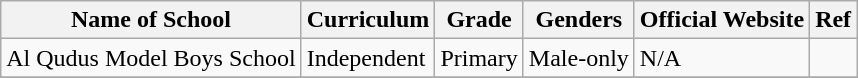<table class="wikitable">
<tr>
<th>Name of School</th>
<th>Curriculum</th>
<th>Grade</th>
<th>Genders</th>
<th>Official Website</th>
<th>Ref</th>
</tr>
<tr>
<td>Al Qudus Model Boys School</td>
<td>Independent</td>
<td>Primary</td>
<td>Male-only</td>
<td>N/A</td>
<td></td>
</tr>
<tr>
</tr>
</table>
